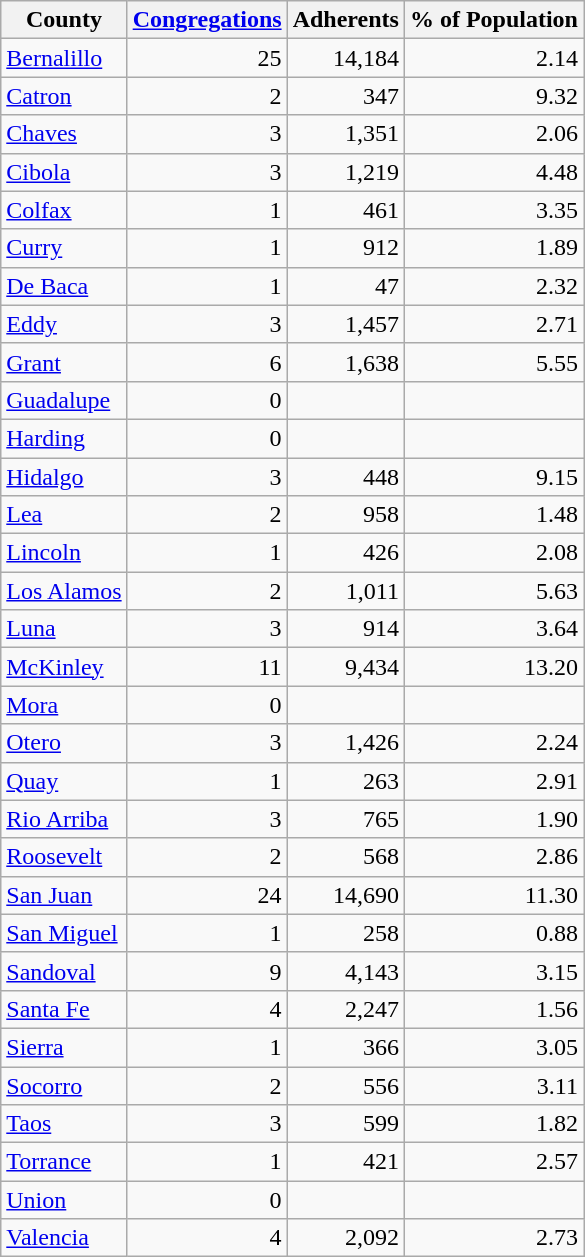<table class="wikitable sortable mw-collapsible mw-collapsed" style="text-align:right">
<tr>
<th>County</th>
<th><a href='#'>Congregations</a></th>
<th>Adherents</th>
<th>% of Population</th>
</tr>
<tr>
<td style="text-align:left"><a href='#'>Bernalillo</a></td>
<td>25</td>
<td>14,184</td>
<td>2.14</td>
</tr>
<tr>
<td style="text-align:left"><a href='#'>Catron</a></td>
<td>2</td>
<td>347</td>
<td>9.32</td>
</tr>
<tr>
<td style="text-align:left"><a href='#'>Chaves</a></td>
<td>3</td>
<td>1,351</td>
<td>2.06</td>
</tr>
<tr>
<td style="text-align:left"><a href='#'>Cibola</a></td>
<td>3</td>
<td>1,219</td>
<td>4.48</td>
</tr>
<tr>
<td style="text-align:left"><a href='#'>Colfax</a></td>
<td>1</td>
<td>461</td>
<td>3.35</td>
</tr>
<tr>
<td style="text-align:left"><a href='#'>Curry</a></td>
<td>1</td>
<td>912</td>
<td>1.89</td>
</tr>
<tr>
<td style="text-align:left"><a href='#'>De Baca</a></td>
<td>1</td>
<td>47</td>
<td>2.32</td>
</tr>
<tr>
<td style="text-align:left"><a href='#'>Eddy</a></td>
<td>3</td>
<td>1,457</td>
<td>2.71</td>
</tr>
<tr>
<td style="text-align:left"><a href='#'>Grant</a></td>
<td>6</td>
<td>1,638</td>
<td>5.55</td>
</tr>
<tr>
<td style="text-align:left"><a href='#'>Guadalupe</a></td>
<td>0</td>
<td></td>
<td></td>
</tr>
<tr>
<td style="text-align:left"><a href='#'>Harding</a></td>
<td>0</td>
<td></td>
<td></td>
</tr>
<tr>
<td style="text-align:left"><a href='#'>Hidalgo</a></td>
<td>3</td>
<td>448</td>
<td>9.15</td>
</tr>
<tr>
<td style="text-align:left"><a href='#'>Lea</a></td>
<td>2</td>
<td>958</td>
<td>1.48</td>
</tr>
<tr>
<td style="text-align:left"><a href='#'>Lincoln</a></td>
<td>1</td>
<td>426</td>
<td>2.08</td>
</tr>
<tr>
<td style="text-align:left"><a href='#'>Los Alamos</a></td>
<td>2</td>
<td>1,011</td>
<td>5.63</td>
</tr>
<tr>
<td style="text-align:left"><a href='#'>Luna</a></td>
<td>3</td>
<td>914</td>
<td>3.64</td>
</tr>
<tr>
<td style="text-align:left"><a href='#'>McKinley</a></td>
<td>11</td>
<td>9,434</td>
<td>13.20</td>
</tr>
<tr>
<td style="text-align:left"><a href='#'>Mora</a></td>
<td>0</td>
<td></td>
<td></td>
</tr>
<tr>
<td style="text-align:left"><a href='#'>Otero</a></td>
<td>3</td>
<td>1,426</td>
<td>2.24</td>
</tr>
<tr>
<td style="text-align:left"><a href='#'>Quay</a></td>
<td>1</td>
<td>263</td>
<td>2.91</td>
</tr>
<tr>
<td style="text-align:left"><a href='#'>Rio Arriba</a></td>
<td>3</td>
<td>765</td>
<td>1.90</td>
</tr>
<tr>
<td style="text-align:left"><a href='#'>Roosevelt</a></td>
<td>2</td>
<td>568</td>
<td>2.86</td>
</tr>
<tr>
<td style="text-align:left"><a href='#'>San Juan</a></td>
<td>24</td>
<td>14,690</td>
<td>11.30</td>
</tr>
<tr>
<td style="text-align:left"><a href='#'>San Miguel</a></td>
<td>1</td>
<td>258</td>
<td>0.88</td>
</tr>
<tr>
<td style="text-align:left"><a href='#'>Sandoval</a></td>
<td>9</td>
<td>4,143</td>
<td>3.15</td>
</tr>
<tr>
<td style="text-align:left"><a href='#'>Santa Fe</a></td>
<td>4</td>
<td>2,247</td>
<td>1.56</td>
</tr>
<tr>
<td style="text-align:left"><a href='#'>Sierra</a></td>
<td>1</td>
<td>366</td>
<td>3.05</td>
</tr>
<tr>
<td style="text-align:left"><a href='#'>Socorro</a></td>
<td>2</td>
<td>556</td>
<td>3.11</td>
</tr>
<tr>
<td style="text-align:left"><a href='#'>Taos</a></td>
<td>3</td>
<td>599</td>
<td>1.82</td>
</tr>
<tr>
<td style="text-align:left"><a href='#'>Torrance</a></td>
<td>1</td>
<td>421</td>
<td>2.57</td>
</tr>
<tr>
<td style="text-align:left"><a href='#'>Union</a></td>
<td>0</td>
<td></td>
<td></td>
</tr>
<tr>
<td style="text-align:left"><a href='#'>Valencia</a></td>
<td>4</td>
<td>2,092</td>
<td>2.73</td>
</tr>
</table>
